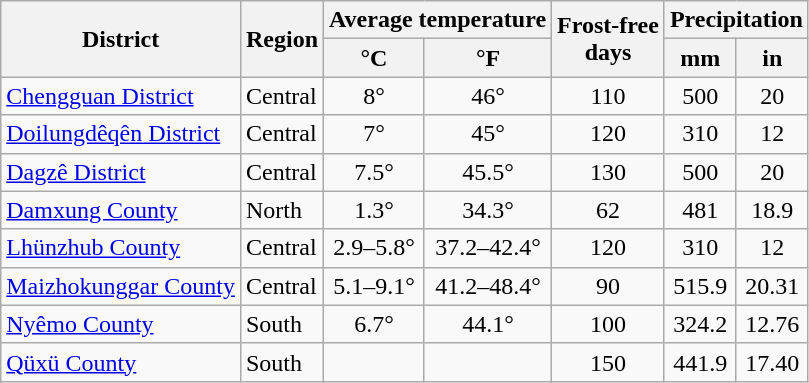<table class="wikitable sortable">
<tr>
<th rowspan=2>District</th>
<th rowspan=2>Region</th>
<th colspan=2>Average temperature</th>
<th rowspan=2>Frost-free<br> days</th>
<th colspan=2>Precipitation</th>
</tr>
<tr>
<th>°C</th>
<th>°F</th>
<th>mm</th>
<th>in</th>
</tr>
<tr>
<td><a href='#'>Chengguan District</a></td>
<td>Central</td>
<td style="text-align:center">8°</td>
<td style="text-align:center">46°</td>
<td style="text-align:center">110</td>
<td style="text-align:center">500</td>
<td style="text-align:center">20</td>
</tr>
<tr>
<td><a href='#'>Doilungdêqên District</a></td>
<td>Central</td>
<td style="text-align:center">7°</td>
<td style="text-align:center">45°</td>
<td style="text-align:center">120</td>
<td style="text-align:center">310</td>
<td style="text-align:center">12</td>
</tr>
<tr>
<td><a href='#'>Dagzê District</a></td>
<td>Central</td>
<td style="text-align:center">7.5°</td>
<td style="text-align:center">45.5°</td>
<td style="text-align:center">130</td>
<td style="text-align:center">500</td>
<td style="text-align:center">20</td>
</tr>
<tr>
<td><a href='#'>Damxung County</a></td>
<td>North</td>
<td style="text-align:center">1.3°</td>
<td style="text-align:center">34.3°</td>
<td style="text-align:center">62</td>
<td style="text-align:center">481</td>
<td style="text-align:center">18.9</td>
</tr>
<tr>
<td><a href='#'>Lhünzhub County</a></td>
<td>Central</td>
<td style="text-align:center">2.9–5.8°</td>
<td style="text-align:center">37.2–42.4°</td>
<td style="text-align:center">120</td>
<td style="text-align:center">310</td>
<td style="text-align:center">12</td>
</tr>
<tr>
<td><a href='#'>Maizhokunggar County</a></td>
<td>Central</td>
<td style="text-align:center">5.1–9.1°</td>
<td style="text-align:center">41.2–48.4°</td>
<td style="text-align:center">90</td>
<td style="text-align:center">515.9</td>
<td style="text-align:center">20.31</td>
</tr>
<tr>
<td><a href='#'>Nyêmo County</a></td>
<td>South</td>
<td style="text-align:center">6.7°</td>
<td style="text-align:center">44.1°</td>
<td style="text-align:center">100</td>
<td style="text-align:center">324.2</td>
<td style="text-align:center">12.76</td>
</tr>
<tr>
<td><a href='#'>Qüxü County</a></td>
<td>South</td>
<td style="text-align:center"></td>
<td style="text-align:center"></td>
<td style="text-align:center">150</td>
<td style="text-align:center">441.9</td>
<td style="text-align:center">17.40</td>
</tr>
</table>
